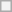<table class="wikitable" style="text-align:center">
<tr>
<th rowspan="8" colspan="2"></th>
</tr>
</table>
